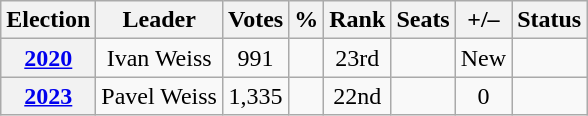<table class="wikitable" style="text-align:center">
<tr>
<th>Election</th>
<th>Leader</th>
<th>Votes</th>
<th>%</th>
<th>Rank</th>
<th>Seats</th>
<th>+/–</th>
<th>Status</th>
</tr>
<tr>
<th><a href='#'>2020</a></th>
<td>Ivan Weiss</td>
<td>991</td>
<td></td>
<td>23rd</td>
<td></td>
<td>New</td>
<td></td>
</tr>
<tr>
<th><a href='#'><strong>2023</strong></a></th>
<td>Pavel Weiss</td>
<td>1,335</td>
<td></td>
<td>22nd</td>
<td></td>
<td> 0</td>
<td></td>
</tr>
</table>
